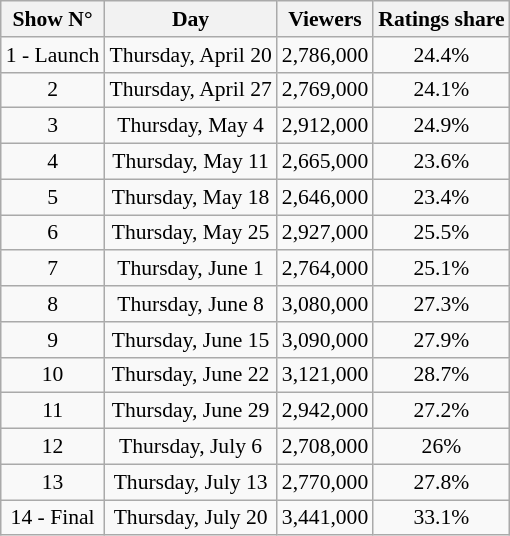<table class="wikitable sortable centre" style="text-align:center;font-size:90%;">
<tr>
<th>Show N°</th>
<th>Day</th>
<th>Viewers</th>
<th>Ratings share</th>
</tr>
<tr>
<td>1 - Launch</td>
<td>Thursday, April 20</td>
<td>2,786,000</td>
<td>24.4%</td>
</tr>
<tr>
<td>2</td>
<td>Thursday, April 27</td>
<td>2,769,000</td>
<td>24.1%</td>
</tr>
<tr>
<td>3</td>
<td>Thursday, May 4</td>
<td>2,912,000</td>
<td>24.9%</td>
</tr>
<tr>
<td>4</td>
<td>Thursday, May 11</td>
<td>2,665,000</td>
<td>23.6%</td>
</tr>
<tr>
<td>5</td>
<td>Thursday, May 18</td>
<td>2,646,000</td>
<td>23.4%</td>
</tr>
<tr>
<td>6</td>
<td>Thursday, May 25</td>
<td>2,927,000</td>
<td>25.5%</td>
</tr>
<tr>
<td>7</td>
<td>Thursday, June 1</td>
<td>2,764,000</td>
<td>25.1%</td>
</tr>
<tr>
<td>8</td>
<td>Thursday, June 8</td>
<td>3,080,000</td>
<td>27.3%</td>
</tr>
<tr>
<td>9</td>
<td>Thursday, June 15</td>
<td>3,090,000</td>
<td>27.9%</td>
</tr>
<tr>
<td>10</td>
<td>Thursday, June 22</td>
<td>3,121,000</td>
<td>28.7%</td>
</tr>
<tr>
<td>11</td>
<td>Thursday, June 29</td>
<td>2,942,000</td>
<td>27.2%</td>
</tr>
<tr>
<td>12</td>
<td>Thursday, July 6</td>
<td>2,708,000</td>
<td>26%</td>
</tr>
<tr>
<td>13</td>
<td>Thursday, July 13</td>
<td>2,770,000</td>
<td>27.8%</td>
</tr>
<tr>
<td>14 - Final</td>
<td>Thursday, July 20</td>
<td>3,441,000</td>
<td>33.1%</td>
</tr>
</table>
